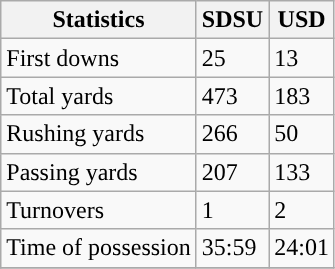<table class="wikitable">
<tr>
<th>Statistics</th>
<th>SDSU</th>
<th>USD</th>
</tr>
<tr>
<td>First downs</td>
<td>25</td>
<td>13</td>
</tr>
<tr>
<td>Total yards</td>
<td>473</td>
<td>183</td>
</tr>
<tr>
<td>Rushing yards</td>
<td>266</td>
<td>50</td>
</tr>
<tr>
<td>Passing yards</td>
<td>207</td>
<td>133</td>
</tr>
<tr>
<td>Turnovers</td>
<td>1</td>
<td>2</td>
</tr>
<tr>
<td>Time of possession</td>
<td>35:59</td>
<td>24:01</td>
</tr>
<tr>
</tr>
</table>
